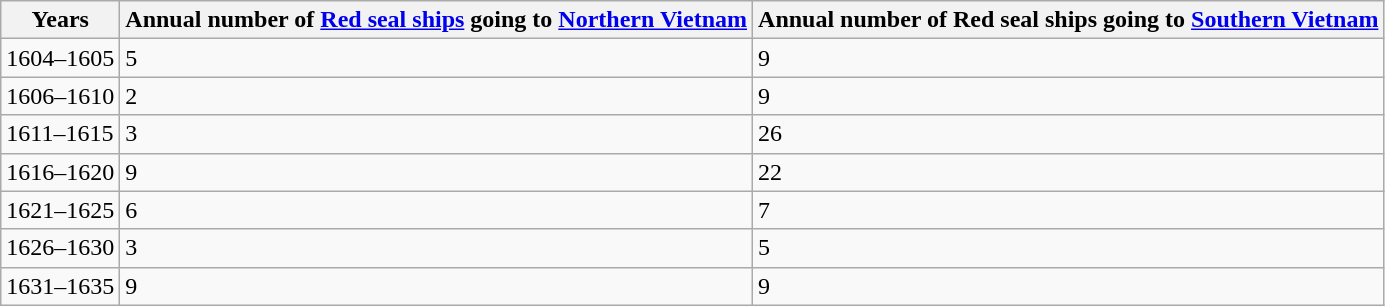<table class="wikitable">
<tr>
<th>Years</th>
<th>Annual number of <a href='#'>Red seal ships</a> going to <a href='#'>Northern Vietnam</a></th>
<th>Annual number of Red seal ships going to <a href='#'>Southern Vietnam</a></th>
</tr>
<tr>
<td>1604–1605</td>
<td>5</td>
<td>9</td>
</tr>
<tr>
<td>1606–1610</td>
<td>2</td>
<td>9</td>
</tr>
<tr>
<td>1611–1615</td>
<td>3</td>
<td>26</td>
</tr>
<tr>
<td>1616–1620</td>
<td>9</td>
<td>22</td>
</tr>
<tr>
<td>1621–1625</td>
<td>6</td>
<td>7</td>
</tr>
<tr>
<td>1626–1630</td>
<td>3</td>
<td>5</td>
</tr>
<tr>
<td>1631–1635</td>
<td>9</td>
<td>9</td>
</tr>
</table>
